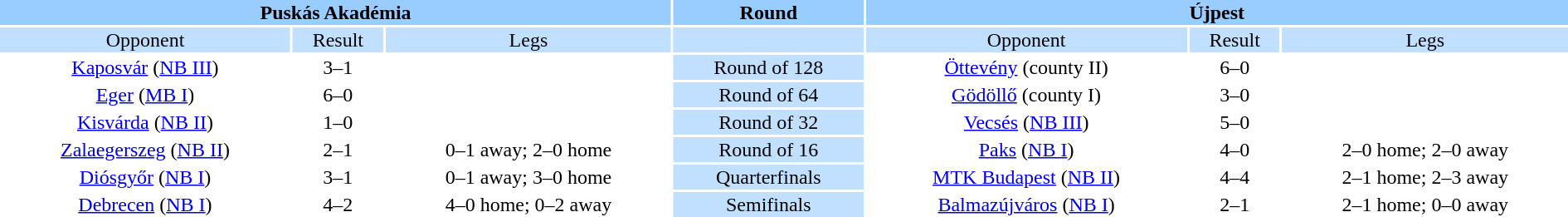<table width="100%" style="text-align:center">
<tr valign=top bgcolor=#99ccff>
<th colspan=3 style="width:1*">Puskás Akadémia</th>
<th><strong>Round</strong></th>
<th colspan=3 style="width:1*">Újpest</th>
</tr>
<tr valign=top bgcolor=#c1e0ff>
<td>Opponent</td>
<td>Result</td>
<td>Legs</td>
<td bgcolor=#c1e0ff></td>
<td>Opponent</td>
<td>Result</td>
<td>Legs</td>
</tr>
<tr>
<td><a href='#'>Kaposvár</a> (<a href='#'>NB III</a>)</td>
<td>3–1</td>
<td></td>
<td bgcolor=#c1e0ff>Round of 128</td>
<td><a href='#'>Öttevény</a> (county II)</td>
<td>6–0</td>
<td></td>
</tr>
<tr>
<td><a href='#'>Eger</a> (<a href='#'>MB I</a>)</td>
<td>6–0</td>
<td></td>
<td bgcolor=#c1e0ff>Round of 64</td>
<td><a href='#'>Gödöllő</a> (county I)</td>
<td>3–0</td>
<td></td>
</tr>
<tr>
<td><a href='#'>Kisvárda</a> (<a href='#'>NB II</a>)</td>
<td>1–0</td>
<td></td>
<td bgcolor=#c1e0ff>Round of 32</td>
<td><a href='#'>Vecsés</a> (<a href='#'>NB III</a>)</td>
<td>5–0</td>
<td></td>
</tr>
<tr>
<td><a href='#'>Zalaegerszeg</a> (<a href='#'>NB II</a>)</td>
<td>2–1</td>
<td>0–1 away; 2–0 home</td>
<td bgcolor=#c1e0ff>Round of 16</td>
<td><a href='#'>Paks</a> (<a href='#'>NB I</a>)</td>
<td>4–0</td>
<td>2–0 home; 2–0 away</td>
</tr>
<tr>
<td><a href='#'>Diósgyőr</a> (<a href='#'>NB I</a>)</td>
<td>3–1</td>
<td>0–1 away; 3–0 home</td>
<td bgcolor=#c1e0ff>Quarterfinals</td>
<td><a href='#'>MTK Budapest</a> (<a href='#'>NB II</a>)</td>
<td>4–4</td>
<td>2–1 home; 2–3 away</td>
</tr>
<tr>
<td><a href='#'>Debrecen</a> (<a href='#'>NB I</a>)</td>
<td>4–2</td>
<td>4–0 home; 0–2 away</td>
<td bgcolor=#c1e0ff>Semifinals</td>
<td><a href='#'>Balmazújváros</a> (<a href='#'>NB I</a>)</td>
<td>2–1</td>
<td>2–1 home; 0–0 away</td>
</tr>
</table>
